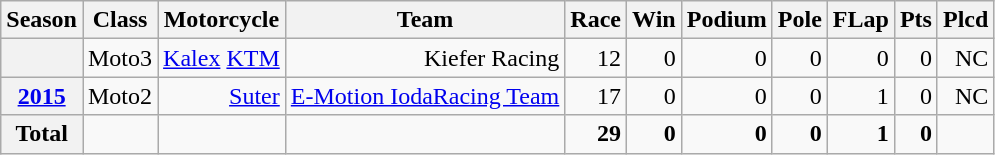<table class="wikitable">
<tr>
<th>Season</th>
<th>Class</th>
<th>Motorcycle</th>
<th>Team</th>
<th>Race</th>
<th>Win</th>
<th>Podium</th>
<th>Pole</th>
<th>FLap</th>
<th>Pts</th>
<th>Plcd</th>
</tr>
<tr align="right">
<th></th>
<td>Moto3</td>
<td><a href='#'>Kalex</a> <a href='#'>KTM</a></td>
<td>Kiefer Racing</td>
<td>12</td>
<td>0</td>
<td>0</td>
<td>0</td>
<td>0</td>
<td>0</td>
<td>NC</td>
</tr>
<tr align="right">
<th><a href='#'>2015</a></th>
<td>Moto2</td>
<td><a href='#'>Suter</a></td>
<td><a href='#'>E-Motion IodaRacing Team</a></td>
<td>17</td>
<td>0</td>
<td>0</td>
<td>0</td>
<td>1</td>
<td>0</td>
<td>NC</td>
</tr>
<tr align="right">
<th>Total</th>
<td></td>
<td></td>
<td></td>
<td><strong>29</strong></td>
<td><strong>0</strong></td>
<td><strong>0</strong></td>
<td><strong>0</strong></td>
<td><strong>1</strong></td>
<td><strong>0</strong></td>
<td></td>
</tr>
</table>
